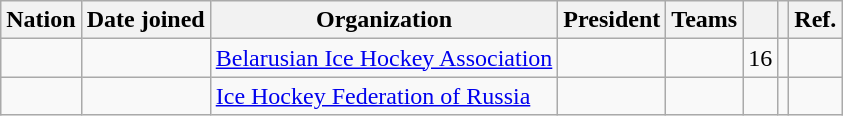<table class="wikitable sortable">
<tr>
<th>Nation</th>
<th>Date joined</th>
<th>Organization</th>
<th>President</th>
<th class="unsortable">Teams</th>
<th></th>
<th></th>
<th class="unsortable">Ref.</th>
</tr>
<tr>
<td></td>
<td></td>
<td><a href='#'>Belarusian Ice Hockey Association</a></td>
<td></td>
<td></td>
<td align=center>16</td>
<td align=center></td>
<td align=center></td>
</tr>
<tr>
<td></td>
<td></td>
<td><a href='#'>Ice Hockey Federation of Russia</a></td>
<td></td>
<td></td>
<td align=center></td>
<td align=center></td>
<td align=center></td>
</tr>
</table>
